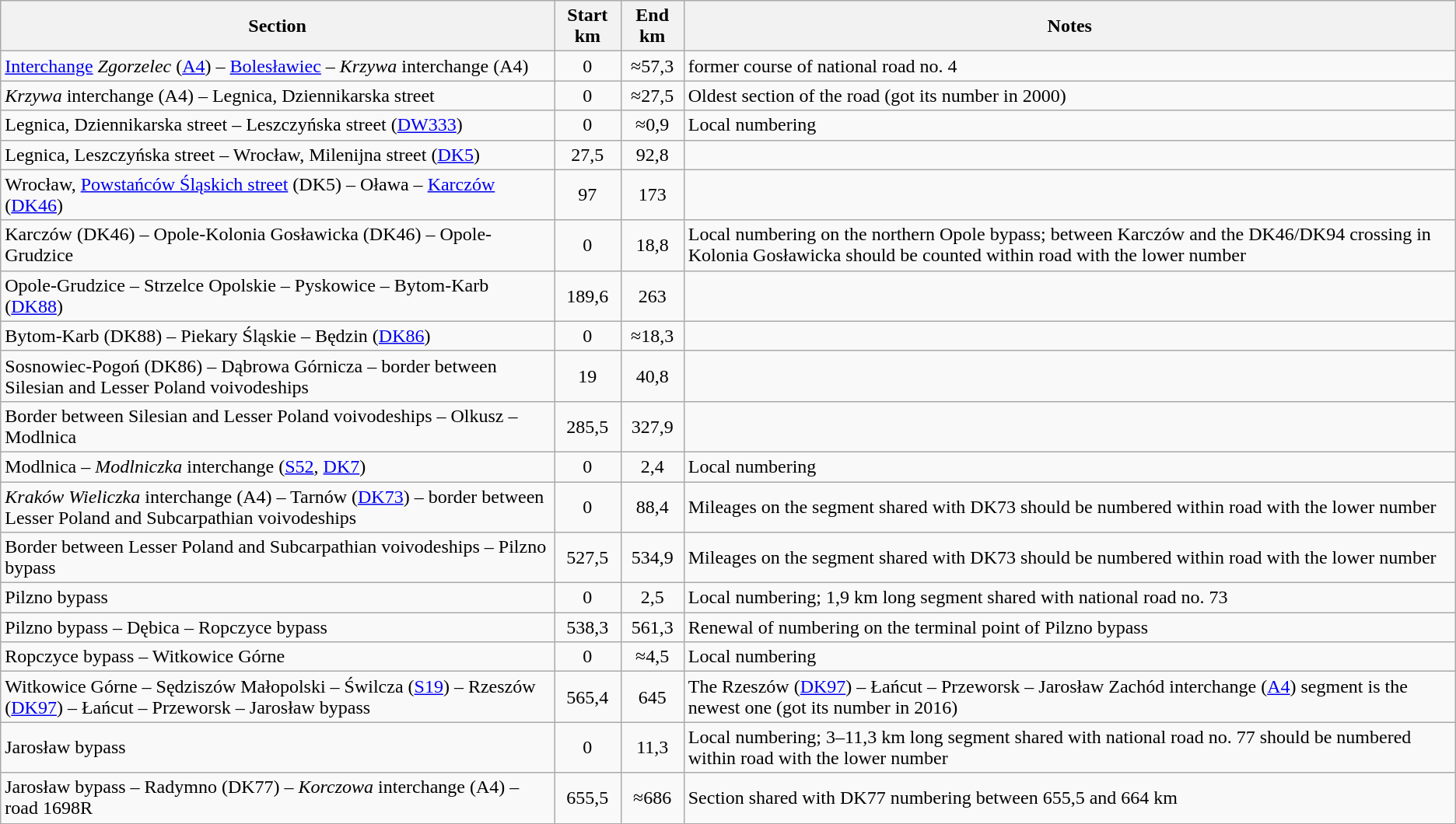<table class="wikitable">
<tr>
<th>Section</th>
<th>Start km</th>
<th>End km</th>
<th>Notes</th>
</tr>
<tr>
<td><a href='#'>Interchange</a> <em>Zgorzelec</em> (<a href='#'>A4</a>) – <a href='#'>Bolesławiec</a> – <em>Krzywa</em> interchange (A4)</td>
<td style="text-align:center">0</td>
<td style="text-align:center">≈57,3</td>
<td>former course of national road no. 4</td>
</tr>
<tr>
<td><em>Krzywa</em> interchange (A4) – Legnica, Dziennikarska street</td>
<td style="text-align:center">0</td>
<td style="text-align:center">≈27,5</td>
<td>Oldest section of the road (got its number in 2000)</td>
</tr>
<tr>
<td>Legnica, Dziennikarska street – Leszczyńska street (<a href='#'>DW333</a>)</td>
<td style="text-align:center">0</td>
<td style="text-align:center">≈0,9</td>
<td>Local numbering</td>
</tr>
<tr>
<td>Legnica, Leszczyńska street – Wrocław, Milenijna street (<a href='#'>DK5</a>)</td>
<td style="text-align:center">27,5</td>
<td style="text-align:center">92,8</td>
<td> </td>
</tr>
<tr>
<td>Wrocław, <a href='#'>Powstańców Śląskich street</a> (DK5) – Oława – <a href='#'>Karczów</a> (<a href='#'>DK46</a>)</td>
<td style="text-align:center">97</td>
<td style="text-align:center">173</td>
<td> </td>
</tr>
<tr>
<td>Karczów (DK46) – Opole-Kolonia Gosławicka (DK46) – Opole-Grudzice</td>
<td style="text-align:center">0</td>
<td style="text-align:center">18,8</td>
<td>Local numbering on the northern Opole bypass; between Karczów and the DK46/DK94 crossing in Kolonia Gosławicka should be counted within road with the lower number</td>
</tr>
<tr>
<td>Opole-Grudzice – Strzelce Opolskie – Pyskowice – Bytom-Karb (<a href='#'>DK88</a>)</td>
<td style="text-align:center">189,6</td>
<td style="text-align:center">263</td>
<td> </td>
</tr>
<tr>
<td>Bytom-Karb (DK88) – Piekary Śląskie – Będzin (<a href='#'>DK86</a>)</td>
<td style="text-align:center">0</td>
<td style="text-align:center">≈18,3</td>
<td> </td>
</tr>
<tr>
<td>Sosnowiec-Pogoń (DK86) – Dąbrowa Górnicza – border between Silesian and Lesser Poland voivodeships</td>
<td style="text-align:center">19</td>
<td style="text-align:center">40,8</td>
<td> </td>
</tr>
<tr>
<td>Border between Silesian and Lesser Poland voivodeships – Olkusz – Modlnica</td>
<td style="text-align:center">285,5</td>
<td style="text-align:center">327,9</td>
<td> </td>
</tr>
<tr>
<td>Modlnica – <em>Modlniczka</em> interchange (<a href='#'>S52</a>, <a href='#'>DK7</a>)</td>
<td style="text-align:center">0</td>
<td style="text-align:center">2,4</td>
<td>Local numbering</td>
</tr>
<tr>
<td><em>Kraków Wieliczka</em> interchange (A4) – Tarnów (<a href='#'>DK73</a>) – border between Lesser Poland and Subcarpathian voivodeships</td>
<td style="text-align:center">0</td>
<td style="text-align:center">88,4</td>
<td>Mileages on the segment shared with DK73 should be numbered within road with the lower number</td>
</tr>
<tr>
<td>Border between Lesser Poland and Subcarpathian voivodeships – Pilzno bypass</td>
<td style="text-align:center">527,5</td>
<td style="text-align:center">534,9</td>
<td>Mileages on the segment shared with DK73 should be numbered within road with the lower number</td>
</tr>
<tr>
<td>Pilzno bypass</td>
<td style="text-align:center">0</td>
<td style="text-align:center">2,5</td>
<td>Local numbering; 1,9 km long segment shared with national road no. 73</td>
</tr>
<tr>
<td>Pilzno bypass – Dębica – Ropczyce bypass</td>
<td style="text-align:center">538,3</td>
<td style="text-align:center">561,3</td>
<td>Renewal of numbering on the terminal point of Pilzno bypass</td>
</tr>
<tr>
<td>Ropczyce bypass – Witkowice Górne</td>
<td style="text-align:center">0</td>
<td style="text-align:center">≈4,5</td>
<td>Local numbering</td>
</tr>
<tr>
<td>Witkowice Górne – Sędziszów Małopolski – Świlcza (<a href='#'>S19</a>) – Rzeszów (<a href='#'>DK97</a>) – Łańcut – Przeworsk – Jarosław bypass</td>
<td style="text-align:center">565,4</td>
<td style="text-align:center">645</td>
<td>The Rzeszów (<a href='#'>DK97</a>) – Łańcut – Przeworsk – Jarosław Zachód interchange (<a href='#'>A4</a>) segment is the newest one (got its number in 2016)</td>
</tr>
<tr>
<td>Jarosław bypass</td>
<td style="text-align:center">0</td>
<td style="text-align:center">11,3</td>
<td>Local numbering; 3–11,3 km long segment shared with national road no. 77 should be numbered within road with the lower number</td>
</tr>
<tr>
<td>Jarosław bypass – Radymno (DK77) – <em>Korczowa</em> interchange (A4) – road 1698R</td>
<td style="text-align:center">655,5</td>
<td style="text-align:center">≈686</td>
<td>Section shared with DK77 numbering between 655,5 and 664 km</td>
</tr>
</table>
